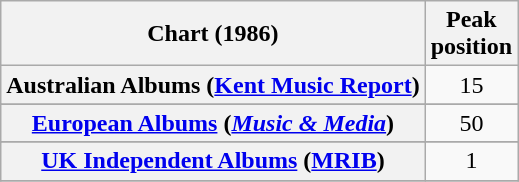<table class="wikitable sortable plainrowheaders" style="text-align:center">
<tr>
<th scope="col">Chart (1986)</th>
<th scope="col">Peak<br>position</th>
</tr>
<tr>
<th scope="row">Australian Albums (<a href='#'>Kent Music Report</a>)</th>
<td>15</td>
</tr>
<tr>
</tr>
<tr>
<th scope="row"><a href='#'>European Albums</a> (<em><a href='#'>Music & Media</a></em>)</th>
<td>50</td>
</tr>
<tr>
</tr>
<tr>
</tr>
<tr>
</tr>
<tr>
<th scope="row"><a href='#'>UK Independent Albums</a> (<a href='#'>MRIB</a>)</th>
<td>1</td>
</tr>
<tr>
</tr>
</table>
